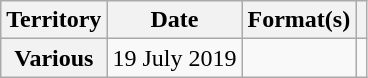<table class="wikitable plainrowheaders">
<tr>
<th scope="col">Territory</th>
<th scope="col">Date</th>
<th scope="col">Format(s)</th>
<th scope="col"></th>
</tr>
<tr>
<th scope="row">Various</th>
<td>19 July 2019</td>
<td></td>
<td></td>
</tr>
</table>
